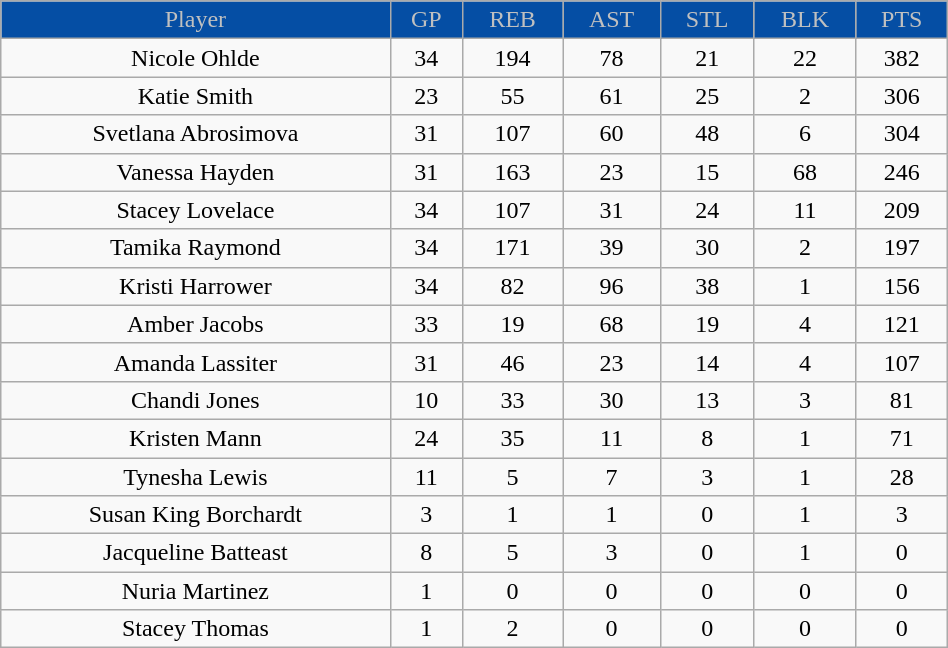<table class="wikitable" width="50%">
<tr align="center" style="background:#054EA4; color:silver;">
<td>Player</td>
<td>GP</td>
<td>REB</td>
<td>AST</td>
<td>STL</td>
<td>BLK</td>
<td>PTS</td>
</tr>
<tr align="center">
<td>Nicole Ohlde</td>
<td>34</td>
<td>194</td>
<td>78</td>
<td>21</td>
<td>22</td>
<td>382</td>
</tr>
<tr align="center">
<td>Katie Smith</td>
<td>23</td>
<td>55</td>
<td>61</td>
<td>25</td>
<td>2</td>
<td>306</td>
</tr>
<tr align="center">
<td>Svetlana Abrosimova</td>
<td>31</td>
<td>107</td>
<td>60</td>
<td>48</td>
<td>6</td>
<td>304</td>
</tr>
<tr align="center">
<td>Vanessa Hayden</td>
<td>31</td>
<td>163</td>
<td>23</td>
<td>15</td>
<td>68</td>
<td>246</td>
</tr>
<tr align="center">
<td>Stacey Lovelace</td>
<td>34</td>
<td>107</td>
<td>31</td>
<td>24</td>
<td>11</td>
<td>209</td>
</tr>
<tr align="center">
<td>Tamika Raymond</td>
<td>34</td>
<td>171</td>
<td>39</td>
<td>30</td>
<td>2</td>
<td>197</td>
</tr>
<tr align="center">
<td>Kristi Harrower</td>
<td>34</td>
<td>82</td>
<td>96</td>
<td>38</td>
<td>1</td>
<td>156</td>
</tr>
<tr align="center">
<td>Amber Jacobs</td>
<td>33</td>
<td>19</td>
<td>68</td>
<td>19</td>
<td>4</td>
<td>121</td>
</tr>
<tr align="center">
<td>Amanda Lassiter</td>
<td>31</td>
<td>46</td>
<td>23</td>
<td>14</td>
<td>4</td>
<td>107</td>
</tr>
<tr align="center">
<td>Chandi Jones</td>
<td>10</td>
<td>33</td>
<td>30</td>
<td>13</td>
<td>3</td>
<td>81</td>
</tr>
<tr align="center">
<td>Kristen Mann</td>
<td>24</td>
<td>35</td>
<td>11</td>
<td>8</td>
<td>1</td>
<td>71</td>
</tr>
<tr align="center">
<td>Tynesha Lewis</td>
<td>11</td>
<td>5</td>
<td>7</td>
<td>3</td>
<td>1</td>
<td>28</td>
</tr>
<tr align="center">
<td>Susan King Borchardt</td>
<td>3</td>
<td>1</td>
<td>1</td>
<td>0</td>
<td>1</td>
<td>3</td>
</tr>
<tr align="center">
<td>Jacqueline Batteast</td>
<td>8</td>
<td>5</td>
<td>3</td>
<td>0</td>
<td>1</td>
<td>0</td>
</tr>
<tr align="center">
<td>Nuria Martinez</td>
<td>1</td>
<td>0</td>
<td>0</td>
<td>0</td>
<td>0</td>
<td>0</td>
</tr>
<tr align="center">
<td>Stacey Thomas</td>
<td>1</td>
<td>2</td>
<td>0</td>
<td>0</td>
<td>0</td>
<td>0</td>
</tr>
</table>
